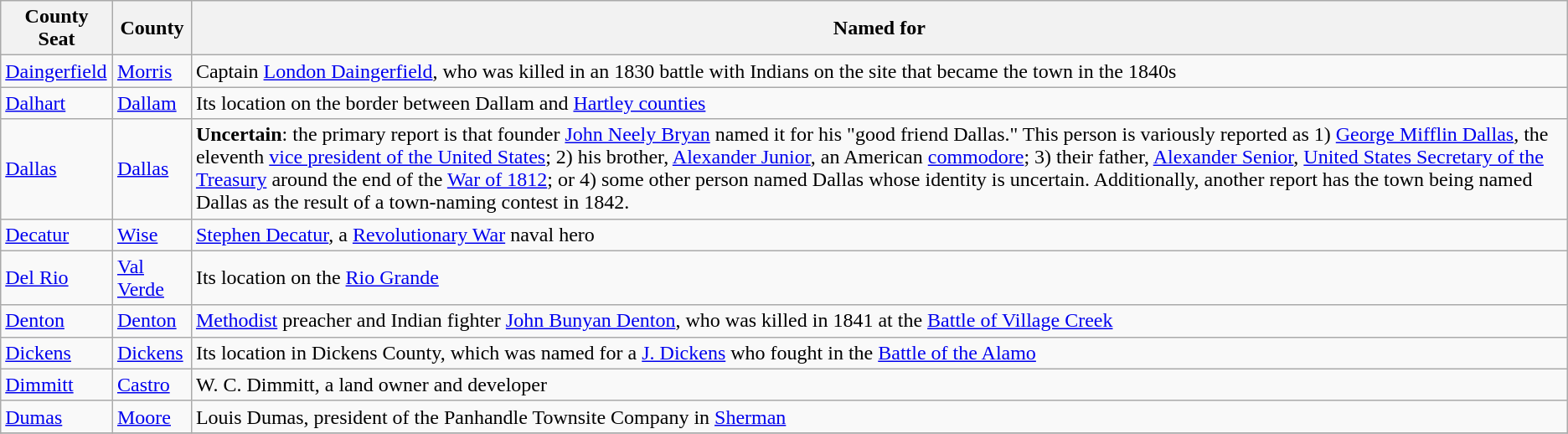<table class="wikitable">
<tr>
<th>County Seat</th>
<th>County</th>
<th>Named for</th>
</tr>
<tr valign="top">
<td><a href='#'>Daingerfield</a></td>
<td><a href='#'>Morris</a></td>
<td>Captain <a href='#'>London Daingerfield</a>,  who was killed in an 1830 battle with Indians on the site that became the town in the 1840s</td>
</tr>
<tr>
<td><a href='#'>Dalhart</a></td>
<td><a href='#'>Dallam</a></td>
<td>Its location on the border between Dallam and <a href='#'>Hartley counties</a></td>
</tr>
<tr>
<td><a href='#'>Dallas</a></td>
<td><a href='#'>Dallas</a></td>
<td><strong>Uncertain</strong>: the primary report is that founder <a href='#'>John Neely Bryan</a> named it for his "good friend Dallas."  This person is variously reported as 1) <a href='#'>George Mifflin Dallas</a>, the eleventh <a href='#'>vice president of the United States</a>; 2) his brother, <a href='#'>Alexander Junior</a>, an American <a href='#'>commodore</a>; 3) their father, <a href='#'>Alexander Senior</a>, <a href='#'>United States Secretary of the Treasury</a> around the end of the <a href='#'>War of 1812</a>; or 4) some other person named Dallas whose identity is uncertain. Additionally, another report has the town being named Dallas as the result of a town-naming contest in 1842.</td>
</tr>
<tr>
<td><a href='#'>Decatur</a></td>
<td><a href='#'>Wise</a></td>
<td><a href='#'>Stephen Decatur</a>, a <a href='#'>Revolutionary War</a> naval hero</td>
</tr>
<tr>
<td><a href='#'>Del Rio</a></td>
<td><a href='#'>Val Verde</a></td>
<td>Its location on the <a href='#'>Rio Grande</a></td>
</tr>
<tr>
<td><a href='#'>Denton</a></td>
<td><a href='#'>Denton</a></td>
<td><a href='#'>Methodist</a> preacher and Indian fighter <a href='#'>John Bunyan Denton</a>, who was killed in 1841 at the <a href='#'>Battle of Village Creek</a></td>
</tr>
<tr>
<td><a href='#'>Dickens</a></td>
<td><a href='#'>Dickens</a></td>
<td>Its location in Dickens County, which was named for a <a href='#'>J. Dickens</a> who fought in the <a href='#'>Battle of the Alamo</a></td>
</tr>
<tr>
<td><a href='#'>Dimmitt</a></td>
<td><a href='#'>Castro</a></td>
<td>W. C. Dimmitt, a land owner and developer</td>
</tr>
<tr>
<td><a href='#'>Dumas</a></td>
<td><a href='#'>Moore</a></td>
<td>Louis Dumas, president of the Panhandle Townsite Company in <a href='#'>Sherman</a></td>
</tr>
<tr>
</tr>
</table>
